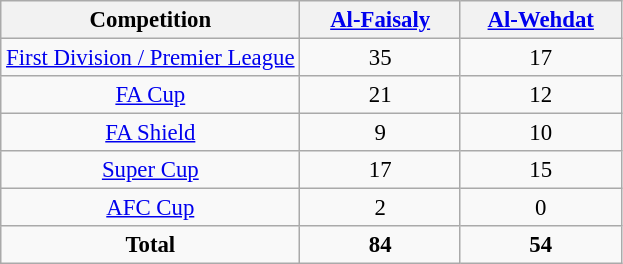<table class="wikitable" style="text-align:center;font-size:95%">
<tr>
<th>Competition</th>
<th width="100"><a href='#'>Al-Faisaly</a></th>
<th width="100"><a href='#'>Al-Wehdat</a></th>
</tr>
<tr>
<td><a href='#'>First Division / Premier League</a></td>
<td>35</td>
<td>17</td>
</tr>
<tr>
<td><a href='#'>FA Cup</a></td>
<td>21</td>
<td>12</td>
</tr>
<tr>
<td><a href='#'>FA Shield</a></td>
<td>9</td>
<td>10</td>
</tr>
<tr>
<td><a href='#'>Super Cup</a></td>
<td>17</td>
<td>15</td>
</tr>
<tr>
<td><a href='#'>AFC Cup</a></td>
<td>2</td>
<td>0</td>
</tr>
<tr>
<td><strong>Total</strong></td>
<td><strong>84</strong></td>
<td><strong>54</strong></td>
</tr>
</table>
